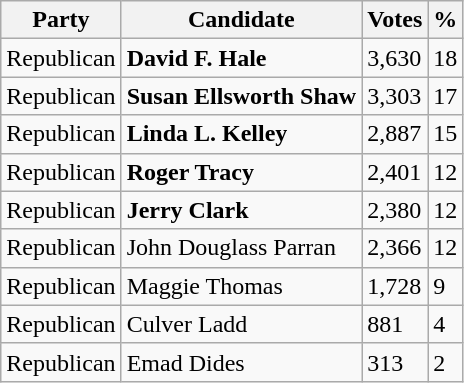<table class="wikitable">
<tr>
<th>Party</th>
<th>Candidate</th>
<th>Votes</th>
<th>%</th>
</tr>
<tr>
<td>Republican</td>
<td><strong>David F. Hale</strong></td>
<td>3,630</td>
<td>18</td>
</tr>
<tr>
<td>Republican</td>
<td><strong>Susan Ellsworth Shaw</strong></td>
<td>3,303</td>
<td>17</td>
</tr>
<tr>
<td>Republican</td>
<td><strong>Linda L. Kelley</strong></td>
<td>2,887</td>
<td>15</td>
</tr>
<tr>
<td>Republican</td>
<td><strong>Roger Tracy</strong></td>
<td>2,401</td>
<td>12</td>
</tr>
<tr>
<td>Republican</td>
<td><strong>Jerry Clark</strong></td>
<td>2,380</td>
<td>12</td>
</tr>
<tr>
<td>Republican</td>
<td>John Douglass Parran</td>
<td>2,366</td>
<td>12</td>
</tr>
<tr>
<td>Republican</td>
<td>Maggie Thomas</td>
<td>1,728</td>
<td>9</td>
</tr>
<tr>
<td>Republican</td>
<td>Culver Ladd</td>
<td>881</td>
<td>4</td>
</tr>
<tr>
<td>Republican</td>
<td>Emad Dides</td>
<td>313</td>
<td>2</td>
</tr>
</table>
